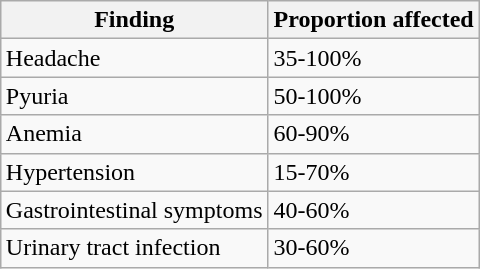<table class="wikitable" style="float:right; margin:10px">
<tr>
<th>Finding</th>
<th>Proportion affected</th>
</tr>
<tr>
<td>Headache</td>
<td>35-100%</td>
</tr>
<tr>
<td>Pyuria</td>
<td>50-100%</td>
</tr>
<tr>
<td>Anemia</td>
<td>60-90%</td>
</tr>
<tr>
<td>Hypertension</td>
<td>15-70%</td>
</tr>
<tr>
<td>Gastrointestinal symptoms</td>
<td>40-60%</td>
</tr>
<tr>
<td>Urinary tract infection</td>
<td>30-60%</td>
</tr>
</table>
